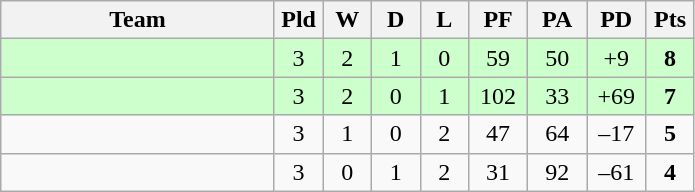<table class="wikitable" style="text-align:center;">
<tr>
<th width=175>Team</th>
<th width=25 abbr="Played">Pld</th>
<th width=25 abbr="Won">W</th>
<th width=25 abbr="Drawn">D</th>
<th width=25 abbr="Lost">L</th>
<th width=32 abbr="Points for">PF</th>
<th width=32 abbr="Points against">PA</th>
<th width=32 abbr="Points difference">PD</th>
<th width=25 abbr="Points">Pts</th>
</tr>
<tr bgcolor="#ccffcc">
<td align=left></td>
<td>3</td>
<td>2</td>
<td>1</td>
<td>0</td>
<td>59</td>
<td>50</td>
<td>+9</td>
<td><strong>8</strong></td>
</tr>
<tr bgcolor="#ccffcc">
<td align=left></td>
<td>3</td>
<td>2</td>
<td>0</td>
<td>1</td>
<td>102</td>
<td>33</td>
<td>+69</td>
<td><strong>7</strong></td>
</tr>
<tr>
<td align=left></td>
<td>3</td>
<td>1</td>
<td>0</td>
<td>2</td>
<td>47</td>
<td>64</td>
<td>–17</td>
<td><strong>5</strong></td>
</tr>
<tr>
<td align=left></td>
<td>3</td>
<td>0</td>
<td>1</td>
<td>2</td>
<td>31</td>
<td>92</td>
<td>–61</td>
<td><strong>4</strong></td>
</tr>
</table>
